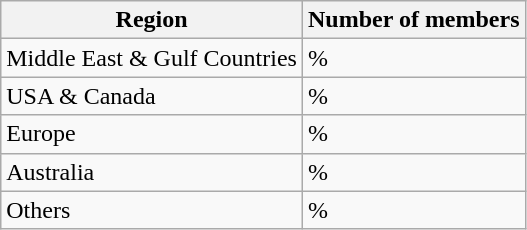<table class="wikitable">
<tr>
<th>Region</th>
<th>Number of members</th>
</tr>
<tr>
<td>Middle East & Gulf Countries</td>
<td>%</td>
</tr>
<tr>
<td>USA & Canada</td>
<td>%</td>
</tr>
<tr>
<td>Europe</td>
<td>%</td>
</tr>
<tr>
<td>Australia</td>
<td>%</td>
</tr>
<tr>
<td>Others</td>
<td>%</td>
</tr>
</table>
